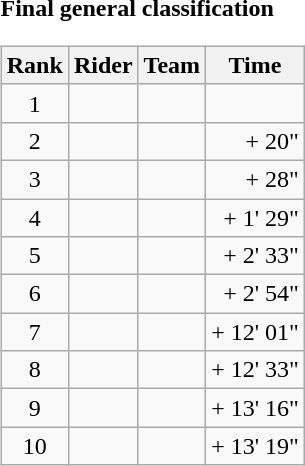<table>
<tr>
<td><strong>Final general classification</strong><br><table class="wikitable">
<tr>
<th scope="col">Rank</th>
<th scope="col">Rider</th>
<th scope="col">Team</th>
<th scope="col">Time</th>
</tr>
<tr>
<td style="text-align:center;">1</td>
<td></td>
<td></td>
<td style="text-align:right;"></td>
</tr>
<tr>
<td style="text-align:center;">2</td>
<td></td>
<td></td>
<td style="text-align:right;">+ 20"</td>
</tr>
<tr>
<td style="text-align:center;">3</td>
<td></td>
<td></td>
<td style="text-align:right;">+ 28"</td>
</tr>
<tr>
<td style="text-align:center;">4</td>
<td></td>
<td></td>
<td style="text-align:right;">+ 1' 29"</td>
</tr>
<tr>
<td style="text-align:center;">5</td>
<td></td>
<td></td>
<td style="text-align:right;">+ 2' 33"</td>
</tr>
<tr>
<td style="text-align:center;">6</td>
<td></td>
<td></td>
<td style="text-align:right;">+ 2' 54"</td>
</tr>
<tr>
<td style="text-align:center;">7</td>
<td></td>
<td></td>
<td style="text-align:right;">+ 12' 01"</td>
</tr>
<tr>
<td style="text-align:center;">8</td>
<td></td>
<td></td>
<td style="text-align:right;">+ 12' 33"</td>
</tr>
<tr>
<td style="text-align:center;">9</td>
<td></td>
<td></td>
<td style="text-align:right;">+ 13' 16"</td>
</tr>
<tr>
<td style="text-align:center;">10</td>
<td></td>
<td></td>
<td style="text-align:right;">+ 13' 19"</td>
</tr>
</table>
</td>
</tr>
</table>
